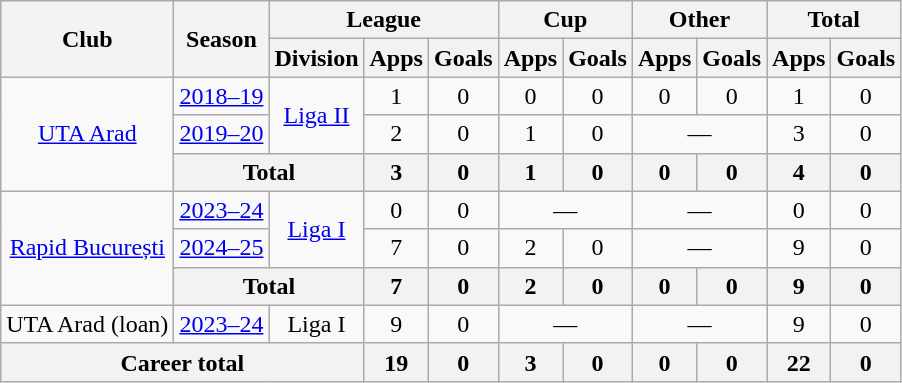<table class="wikitable" style="text-align: center">
<tr>
<th rowspan="2">Club</th>
<th rowspan="2">Season</th>
<th colspan="3">League</th>
<th colspan="2">Cup</th>
<th colspan="2">Other</th>
<th colspan="2">Total</th>
</tr>
<tr>
<th>Division</th>
<th>Apps</th>
<th>Goals</th>
<th>Apps</th>
<th>Goals</th>
<th>Apps</th>
<th>Goals</th>
<th>Apps</th>
<th>Goals</th>
</tr>
<tr>
<td rowspan="3"><a href='#'>UTA Arad</a></td>
<td><a href='#'>2018–19</a></td>
<td rowspan="2"><a href='#'>Liga II</a></td>
<td>1</td>
<td>0</td>
<td>0</td>
<td>0</td>
<td>0</td>
<td>0</td>
<td>1</td>
<td>0</td>
</tr>
<tr>
<td><a href='#'>2019–20</a></td>
<td>2</td>
<td>0</td>
<td>1</td>
<td>0</td>
<td colspan="2">—</td>
<td>3</td>
<td>0</td>
</tr>
<tr>
<th colspan="2"><strong>Total</strong></th>
<th>3</th>
<th>0</th>
<th>1</th>
<th>0</th>
<th>0</th>
<th>0</th>
<th>4</th>
<th>0</th>
</tr>
<tr>
<td rowspan="3"><a href='#'>Rapid București</a></td>
<td><a href='#'>2023–24</a></td>
<td rowspan="2"><a href='#'>Liga I</a></td>
<td>0</td>
<td>0</td>
<td colspan="2">—</td>
<td colspan="2">—</td>
<td>0</td>
<td>0</td>
</tr>
<tr>
<td><a href='#'>2024–25</a></td>
<td>7</td>
<td>0</td>
<td>2</td>
<td>0</td>
<td colspan="2">—</td>
<td>9</td>
<td>0</td>
</tr>
<tr>
<th colspan="2"><strong>Total</strong></th>
<th>7</th>
<th>0</th>
<th>2</th>
<th>0</th>
<th>0</th>
<th>0</th>
<th>9</th>
<th>0</th>
</tr>
<tr>
<td rowspan="1">UTA Arad (loan)</td>
<td><a href='#'>2023–24</a></td>
<td>Liga I</td>
<td>9</td>
<td>0</td>
<td colspan="2">—</td>
<td colspan="2">—</td>
<td>9</td>
<td>0</td>
</tr>
<tr>
<th colspan="3"><strong>Career total</strong></th>
<th>19</th>
<th>0</th>
<th>3</th>
<th>0</th>
<th>0</th>
<th>0</th>
<th>22</th>
<th>0</th>
</tr>
</table>
